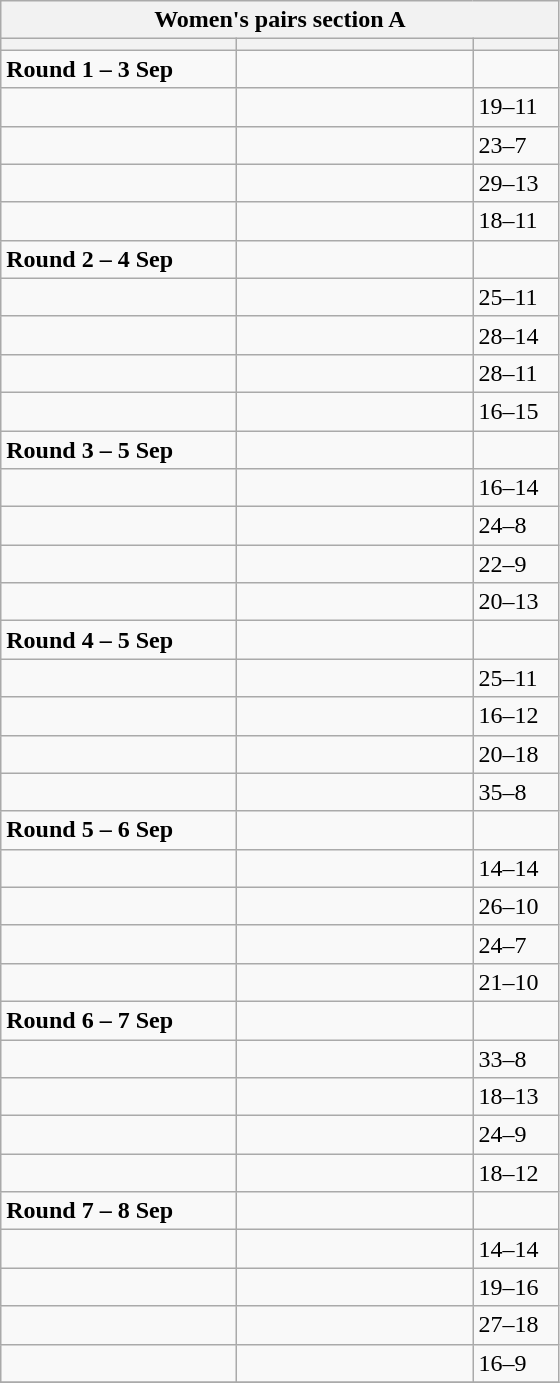<table class="wikitable">
<tr>
<th colspan="3">Women's pairs section A</th>
</tr>
<tr>
<th width=150></th>
<th width=150></th>
<th width=50></th>
</tr>
<tr>
<td><strong>Round 1 – 3 Sep</strong></td>
<td></td>
<td></td>
</tr>
<tr>
<td></td>
<td></td>
<td>19–11</td>
</tr>
<tr>
<td></td>
<td></td>
<td>23–7</td>
</tr>
<tr>
<td></td>
<td></td>
<td>29–13</td>
</tr>
<tr>
<td></td>
<td></td>
<td>18–11</td>
</tr>
<tr>
<td><strong>Round 2 – 4 Sep</strong></td>
<td></td>
<td></td>
</tr>
<tr>
<td></td>
<td></td>
<td>25–11</td>
</tr>
<tr>
<td></td>
<td></td>
<td>28–14</td>
</tr>
<tr>
<td></td>
<td></td>
<td>28–11</td>
</tr>
<tr>
<td></td>
<td></td>
<td>16–15</td>
</tr>
<tr>
<td><strong>Round 3 – 5 Sep</strong></td>
<td></td>
<td></td>
</tr>
<tr>
<td></td>
<td></td>
<td>16–14</td>
</tr>
<tr>
<td></td>
<td></td>
<td>24–8</td>
</tr>
<tr>
<td></td>
<td></td>
<td>22–9</td>
</tr>
<tr>
<td></td>
<td></td>
<td>20–13</td>
</tr>
<tr>
<td><strong>Round 4 – 5 Sep</strong></td>
<td></td>
<td></td>
</tr>
<tr>
<td></td>
<td></td>
<td>25–11</td>
</tr>
<tr>
<td></td>
<td></td>
<td>16–12</td>
</tr>
<tr>
<td></td>
<td></td>
<td>20–18</td>
</tr>
<tr>
<td></td>
<td></td>
<td>35–8</td>
</tr>
<tr>
<td><strong>Round 5 – 6 Sep</strong></td>
<td></td>
<td></td>
</tr>
<tr>
<td></td>
<td></td>
<td>14–14</td>
</tr>
<tr>
<td></td>
<td></td>
<td>26–10</td>
</tr>
<tr>
<td></td>
<td></td>
<td>24–7</td>
</tr>
<tr>
<td></td>
<td></td>
<td>21–10</td>
</tr>
<tr>
<td><strong>Round 6  – 7 Sep</strong></td>
<td></td>
<td></td>
</tr>
<tr>
<td></td>
<td></td>
<td>33–8</td>
</tr>
<tr>
<td></td>
<td></td>
<td>18–13</td>
</tr>
<tr>
<td></td>
<td></td>
<td>24–9</td>
</tr>
<tr>
<td></td>
<td></td>
<td>18–12</td>
</tr>
<tr>
<td><strong>Round 7 – 8 Sep</strong></td>
<td></td>
<td></td>
</tr>
<tr>
<td></td>
<td></td>
<td>14–14</td>
</tr>
<tr>
<td></td>
<td></td>
<td>19–16</td>
</tr>
<tr>
<td></td>
<td></td>
<td>27–18</td>
</tr>
<tr>
<td></td>
<td></td>
<td>16–9</td>
</tr>
<tr>
</tr>
</table>
